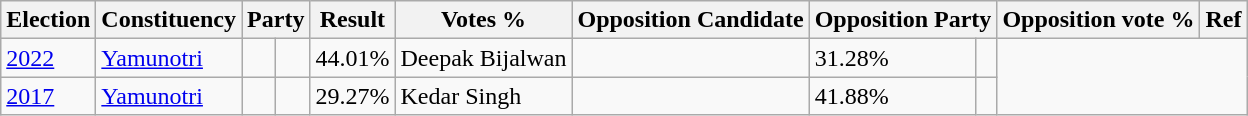<table class="wikitable sortable">
<tr>
<th>Election</th>
<th>Constituency</th>
<th colspan="2">Party</th>
<th>Result</th>
<th>Votes %</th>
<th>Opposition Candidate</th>
<th colspan="2">Opposition Party</th>
<th>Opposition vote %</th>
<th>Ref</th>
</tr>
<tr>
<td><a href='#'>2022</a></td>
<td><a href='#'>Yamunotri</a></td>
<td></td>
<td></td>
<td>44.01%</td>
<td>Deepak Bijalwan</td>
<td></td>
<td>31.28%</td>
<td></td>
</tr>
<tr>
<td><a href='#'>2017</a></td>
<td><a href='#'>Yamunotri</a></td>
<td></td>
<td></td>
<td>29.27%</td>
<td>Kedar Singh</td>
<td></td>
<td>41.88%</td>
<td></td>
</tr>
</table>
